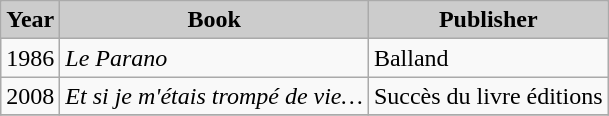<table class="wikitable">
<tr>
<th style="background: #CCCCCC;">Year</th>
<th style="background: #CCCCCC;">Book</th>
<th style="background: #CCCCCC;">Publisher</th>
</tr>
<tr>
<td>1986</td>
<td><em>Le Parano</em></td>
<td>Balland</td>
</tr>
<tr>
<td>2008</td>
<td><em>Et si je m'étais trompé de vie…</em></td>
<td>Succès du livre éditions</td>
</tr>
<tr>
</tr>
</table>
